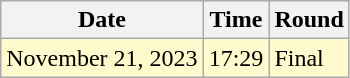<table class="wikitable">
<tr>
<th>Date</th>
<th>Time</th>
<th>Round</th>
</tr>
<tr style=background:lemonchiffon>
<td>November 21, 2023</td>
<td>17:29</td>
<td>Final</td>
</tr>
</table>
